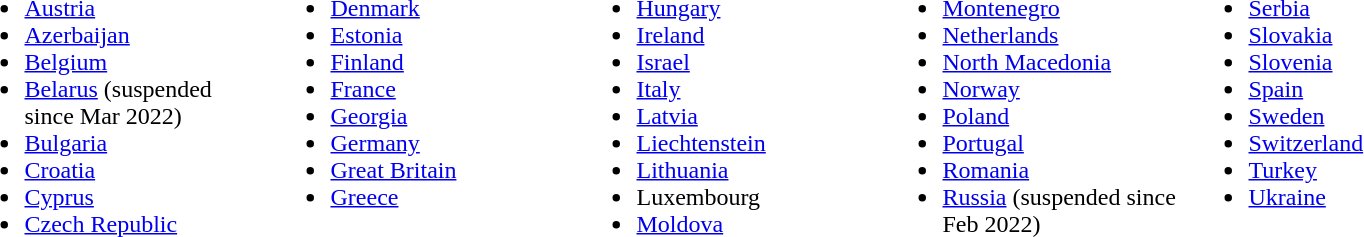<table>
<tr>
<td width=200 valign=top><br><ul><li> <a href='#'>Austria</a></li><li> <a href='#'>Azerbaijan</a></li><li> <a href='#'>Belgium</a></li><li> <a href='#'>Belarus</a> (suspended since Mar 2022)</li><li> <a href='#'>Bulgaria</a></li><li> <a href='#'>Croatia</a></li><li> <a href='#'>Cyprus</a></li><li> <a href='#'>Czech Republic</a></li></ul></td>
<td width=200 valign=top><br><ul><li> <a href='#'>Denmark</a></li><li> <a href='#'>Estonia</a></li><li> <a href='#'>Finland</a></li><li> <a href='#'>France</a></li><li> <a href='#'>Georgia</a></li><li> <a href='#'>Germany</a></li><li> <a href='#'>Great Britain</a></li><li> <a href='#'>Greece</a></li></ul></td>
<td width=200 valign=top><br><ul><li> <a href='#'>Hungary</a></li><li> <a href='#'>Ireland</a></li><li> <a href='#'>Israel</a></li><li> <a href='#'>Italy</a></li><li> <a href='#'>Latvia</a></li><li> <a href='#'>Liechtenstein</a></li><li> <a href='#'>Lithuania</a></li><li> Luxembourg</li><li> <a href='#'>Moldova</a></li></ul></td>
<td width=200 valign=top><br><ul><li> <a href='#'>Montenegro</a></li><li> <a href='#'>Netherlands</a></li><li> <a href='#'>North Macedonia</a></li><li> <a href='#'>Norway</a></li><li> <a href='#'>Poland</a></li><li> <a href='#'>Portugal</a></li><li> <a href='#'>Romania</a></li><li> <a href='#'>Russia</a> (suspended since Feb 2022)</li></ul></td>
<td width=200 valign=top><br><ul><li> <a href='#'>Serbia</a></li><li> <a href='#'>Slovakia</a></li><li> <a href='#'>Slovenia</a></li><li> <a href='#'>Spain</a></li><li> <a href='#'>Sweden</a></li><li> <a href='#'>Switzerland</a></li><li> <a href='#'>Turkey</a></li><li> <a href='#'>Ukraine</a></li></ul></td>
</tr>
</table>
